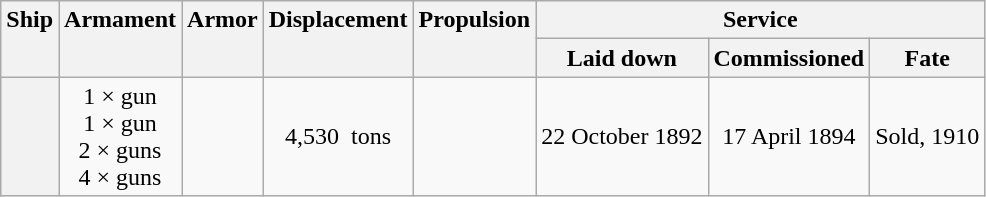<table class="wikitable plainrowheaders" style="text-align: center;">
<tr valign="top">
<th scope="col" rowspan="2">Ship</th>
<th scope="col" rowspan="2">Armament</th>
<th scope="col" rowspan="2">Armor</th>
<th scope="col" rowspan="2">Displacement</th>
<th scope="col" rowspan="2">Propulsion</th>
<th scope="col" colspan="3">Service</th>
</tr>
<tr valign="top">
<th scope="col">Laid down</th>
<th scope="col">Commissioned</th>
<th scope="col">Fate</th>
</tr>
<tr valign="center">
<th scope="row"></th>
<td>1 ×  gun <br>1 ×  gun<br>2 ×  guns<br>4 ×  guns</td>
<td></td>
<td>4,530  tons</td>
<td></td>
<td>22 October 1892</td>
<td>17 April 1894</td>
<td>Sold, 1910</td>
</tr>
</table>
